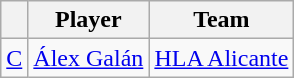<table class="wikitable">
<tr>
<th style="text-align:center;"></th>
<th style="text-align:center;">Player</th>
<th style="text-align:center;">Team</th>
</tr>
<tr>
<td style="text-align:center;"><a href='#'>C</a></td>
<td> <a href='#'>Álex Galán</a></td>
<td><a href='#'>HLA Alicante</a></td>
</tr>
</table>
